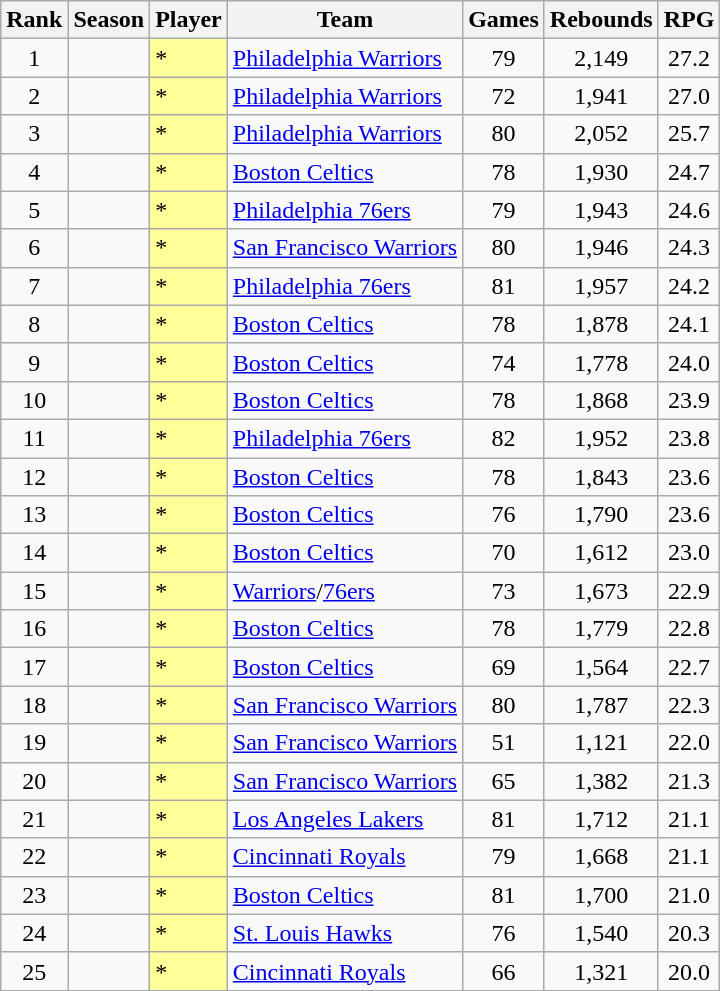<table class="wikitable sortable">
<tr>
<th>Rank</th>
<th>Season</th>
<th>Player</th>
<th>Team</th>
<th>Games</th>
<th>Rebounds</th>
<th>RPG</th>
</tr>
<tr>
<td align=center>1</td>
<td align=center></td>
<td bgcolor="FFFF99">*</td>
<td><a href='#'>Philadelphia Warriors</a></td>
<td align=center>79</td>
<td align=center>2,149</td>
<td align=center>27.2</td>
</tr>
<tr>
<td align=center>2</td>
<td align=center></td>
<td bgcolor="FFFF99">*</td>
<td><a href='#'>Philadelphia Warriors</a></td>
<td align=center>72</td>
<td align=center>1,941</td>
<td align=center>27.0</td>
</tr>
<tr>
<td align=center>3</td>
<td align=center></td>
<td bgcolor="FFFF99">*</td>
<td><a href='#'>Philadelphia Warriors</a></td>
<td align=center>80</td>
<td align=center>2,052</td>
<td align=center>25.7</td>
</tr>
<tr>
<td align=center>4</td>
<td align=center></td>
<td bgcolor="FFFF99">*</td>
<td><a href='#'>Boston Celtics</a></td>
<td align=center>78</td>
<td align=center>1,930</td>
<td align=center>24.7</td>
</tr>
<tr>
<td align=center>5</td>
<td align=center></td>
<td bgcolor="FFFF99">*</td>
<td><a href='#'>Philadelphia 76ers</a></td>
<td align=center>79</td>
<td align=center>1,943</td>
<td align=center>24.6</td>
</tr>
<tr>
<td align=center>6</td>
<td align=center></td>
<td bgcolor="FFFF99">*</td>
<td><a href='#'>San Francisco Warriors</a></td>
<td align=center>80</td>
<td align=center>1,946</td>
<td align=center>24.3</td>
</tr>
<tr>
<td align=center>7</td>
<td align=center></td>
<td bgcolor="FFFF99">*</td>
<td><a href='#'>Philadelphia 76ers</a></td>
<td align=center>81</td>
<td align=center>1,957</td>
<td align=center>24.2</td>
</tr>
<tr>
<td align=center>8</td>
<td align=center></td>
<td bgcolor="FFFF99">*</td>
<td><a href='#'>Boston Celtics</a></td>
<td align=center>78</td>
<td align=center>1,878</td>
<td align=center>24.1</td>
</tr>
<tr>
<td align=center>9</td>
<td align=center></td>
<td bgcolor="FFFF99">*</td>
<td><a href='#'>Boston Celtics</a></td>
<td align=center>74</td>
<td align=center>1,778</td>
<td align=center>24.0</td>
</tr>
<tr>
<td align=center>10</td>
<td align=center></td>
<td bgcolor="FFFF99">*</td>
<td><a href='#'>Boston Celtics</a></td>
<td align=center>78</td>
<td align=center>1,868</td>
<td align=center>23.9</td>
</tr>
<tr>
<td align=center>11</td>
<td align=center></td>
<td bgcolor="FFFF99">*</td>
<td><a href='#'>Philadelphia 76ers</a></td>
<td align=center>82</td>
<td align=center>1,952</td>
<td align=center>23.8</td>
</tr>
<tr>
<td align=center>12</td>
<td align=center></td>
<td bgcolor="FFFF99">*</td>
<td><a href='#'>Boston Celtics</a></td>
<td align=center>78</td>
<td align=center>1,843</td>
<td align=center>23.6</td>
</tr>
<tr>
<td align=center>13</td>
<td align=center></td>
<td bgcolor="FFFF99">*</td>
<td><a href='#'>Boston Celtics</a></td>
<td align=center>76</td>
<td align=center>1,790</td>
<td align=center>23.6</td>
</tr>
<tr>
<td align=center>14</td>
<td align=center></td>
<td bgcolor="FFFF99">*</td>
<td><a href='#'>Boston Celtics</a></td>
<td align=center>70</td>
<td align=center>1,612</td>
<td align=center>23.0</td>
</tr>
<tr>
<td align=center>15</td>
<td align=center></td>
<td bgcolor="FFFF99">*</td>
<td><a href='#'>Warriors</a>/<a href='#'>76ers</a></td>
<td align=center>73</td>
<td align=center>1,673</td>
<td align=center>22.9</td>
</tr>
<tr>
<td align=center>16</td>
<td align=center></td>
<td bgcolor="FFFF99">*</td>
<td><a href='#'>Boston Celtics</a></td>
<td align=center>78</td>
<td align=center>1,779</td>
<td align=center>22.8</td>
</tr>
<tr>
<td align=center>17</td>
<td align=center></td>
<td bgcolor="FFFF99">*</td>
<td><a href='#'>Boston Celtics</a></td>
<td align=center>69</td>
<td align=center>1,564</td>
<td align=center>22.7</td>
</tr>
<tr>
<td align=center>18</td>
<td align=center></td>
<td bgcolor="FFFF99">*</td>
<td><a href='#'>San Francisco Warriors</a></td>
<td align=center>80</td>
<td align=center>1,787</td>
<td align=center>22.3</td>
</tr>
<tr>
<td align=center>19</td>
<td align=center></td>
<td bgcolor="FFFF99">*</td>
<td><a href='#'>San Francisco Warriors</a></td>
<td align=center>51</td>
<td align=center>1,121</td>
<td align=center>22.0</td>
</tr>
<tr>
<td align=center>20</td>
<td align=center></td>
<td bgcolor="FFFF99">*</td>
<td><a href='#'>San Francisco Warriors</a></td>
<td align=center>65</td>
<td align=center>1,382</td>
<td align=center>21.3</td>
</tr>
<tr>
<td align=center>21</td>
<td align=center></td>
<td bgcolor="FFFF99">*</td>
<td><a href='#'>Los Angeles Lakers</a></td>
<td align=center>81</td>
<td align=center>1,712</td>
<td align=center>21.1</td>
</tr>
<tr>
<td align=center>22</td>
<td align=center></td>
<td bgcolor="FFFF99">*</td>
<td><a href='#'>Cincinnati Royals</a></td>
<td align=center>79</td>
<td align=center>1,668</td>
<td align=center>21.1</td>
</tr>
<tr>
<td align=center>23</td>
<td align=center></td>
<td bgcolor="FFFF99">*</td>
<td><a href='#'>Boston Celtics</a></td>
<td align=center>81</td>
<td align=center>1,700</td>
<td align=center>21.0</td>
</tr>
<tr>
<td align=center>24</td>
<td align=center></td>
<td bgcolor="FFFF99">*</td>
<td><a href='#'>St. Louis Hawks</a></td>
<td align=center>76</td>
<td align=center>1,540</td>
<td align=center>20.3</td>
</tr>
<tr>
<td align=center>25</td>
<td align=center></td>
<td bgcolor="FFFF99">*</td>
<td><a href='#'>Cincinnati Royals</a></td>
<td align=center>66</td>
<td align=center>1,321</td>
<td align=center>20.0</td>
</tr>
<tr>
</tr>
</table>
